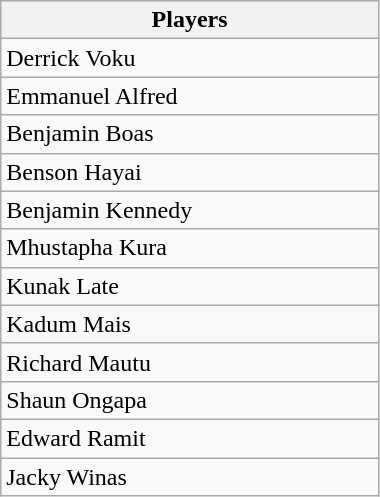<table class="wikitable" style="width:20%">
<tr>
<th>Players</th>
</tr>
<tr>
<td>Derrick  Voku</td>
</tr>
<tr>
<td>Emmanuel  Alfred</td>
</tr>
<tr>
<td>Benjamin  Boas</td>
</tr>
<tr>
<td>Benson  Hayai</td>
</tr>
<tr>
<td>Benjamin  Kennedy</td>
</tr>
<tr>
<td>Mhustapha  Kura</td>
</tr>
<tr>
<td>Kunak  Late</td>
</tr>
<tr>
<td>Kadum  Mais</td>
</tr>
<tr>
<td>Richard  Mautu</td>
</tr>
<tr>
<td>Shaun  Ongapa</td>
</tr>
<tr>
<td>Edward  Ramit</td>
</tr>
<tr>
<td>Jacky  Winas</td>
</tr>
</table>
